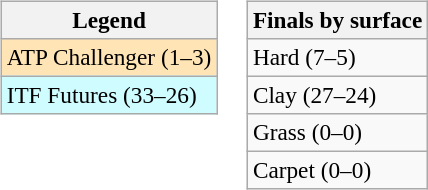<table>
<tr valign=top>
<td><br><table class=wikitable style=font-size:97%>
<tr>
<th>Legend</th>
</tr>
<tr bgcolor=moccasin>
<td>ATP Challenger (1–3)</td>
</tr>
<tr bgcolor=cffcff>
<td>ITF Futures (33–26)</td>
</tr>
</table>
</td>
<td><br><table class=wikitable style=font-size:97%>
<tr>
<th>Finals by surface</th>
</tr>
<tr>
<td>Hard (7–5)</td>
</tr>
<tr>
<td>Clay (27–24)</td>
</tr>
<tr>
<td>Grass (0–0)</td>
</tr>
<tr>
<td>Carpet (0–0)</td>
</tr>
</table>
</td>
</tr>
</table>
